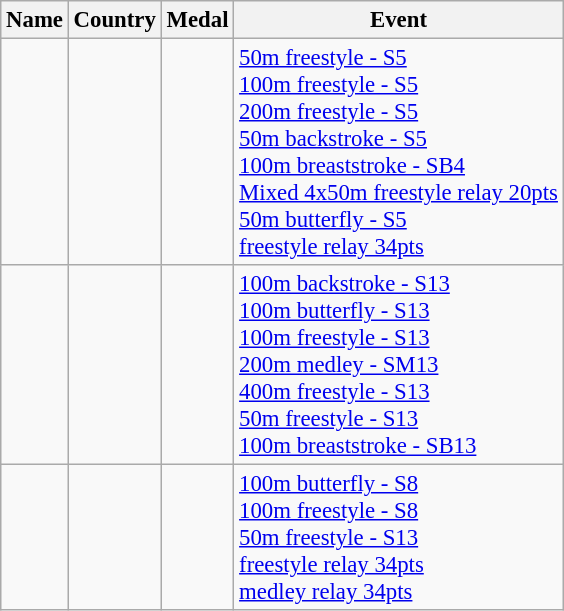<table class="wikitable sortable" style="font-size:95%">
<tr>
<th>Name</th>
<th>Country</th>
<th>Medal</th>
<th>Event</th>
</tr>
<tr>
<td></td>
<td></td>
<td><br> <br><br> <br><br> <br><br><br></td>
<td><a href='#'>50m freestyle - S5</a><br><a href='#'>100m freestyle - S5</a> <br> <a href='#'>200m freestyle - S5</a><br><a href='#'>50m backstroke - S5</a><br> <a href='#'>100m breaststroke - SB4</a><br> <a href='#'>Mixed 4x50m freestyle relay 20pts</a><br><a href='#'>50m butterfly - S5</a><br><a href='#'> freestyle relay 34pts</a></td>
</tr>
<tr>
<td></td>
<td></td>
<td><br> <br> <br><br><br><br><br></td>
<td><a href='#'>100m backstroke - S13</a> <br> <a href='#'>100m butterfly - S13</a><br><a href='#'>100m freestyle - S13</a><br> <a href='#'>200m medley - SM13</a><br><a href='#'>400m freestyle - S13</a><br><a href='#'>50m freestyle - S13</a><br> <a href='#'>100m breaststroke - SB13</a></td>
</tr>
<tr>
<td></td>
<td></td>
<td><br> <br> <br><br><br></td>
<td><a href='#'>100m butterfly - S8</a> <br> <a href='#'>100m freestyle - S8</a><br><a href='#'>50m freestyle - S13</a><br> <a href='#'> freestyle relay 34pts</a><br> <a href='#'> medley relay 34pts</a></td>
</tr>
</table>
